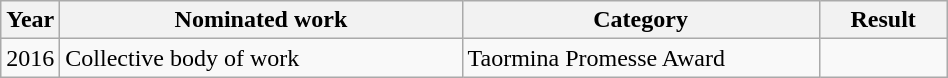<table class="wikitable sortable" width="50%">
<tr>
<th width="1%">Year</th>
<th width="45%">Nominated work</th>
<th width="40%">Category</th>
<th width="14%">Result</th>
</tr>
<tr>
<td>2016</td>
<td>Collective body of work</td>
<td>Taormina Promesse Award</td>
<td></td>
</tr>
</table>
